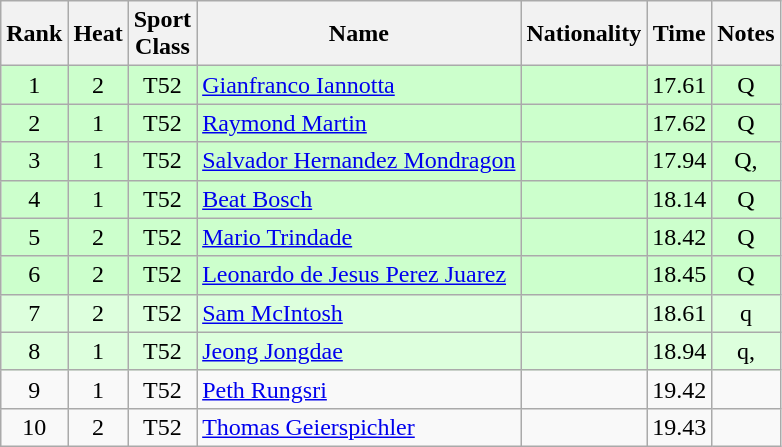<table class="wikitable sortable" style="text-align:center">
<tr>
<th>Rank</th>
<th>Heat</th>
<th>Sport<br>Class</th>
<th>Name</th>
<th>Nationality</th>
<th>Time</th>
<th>Notes</th>
</tr>
<tr bgcolor=ccffcc>
<td>1</td>
<td>2</td>
<td>T52</td>
<td align=left><a href='#'>Gianfranco Iannotta</a></td>
<td align=left></td>
<td>17.61</td>
<td>Q</td>
</tr>
<tr bgcolor=ccffcc>
<td>2</td>
<td>1</td>
<td>T52</td>
<td align=left><a href='#'>Raymond Martin</a></td>
<td align=left></td>
<td>17.62</td>
<td>Q</td>
</tr>
<tr bgcolor=ccffcc>
<td>3</td>
<td>1</td>
<td>T52</td>
<td align=left><a href='#'>Salvador Hernandez Mondragon</a></td>
<td align=left></td>
<td>17.94</td>
<td>Q, </td>
</tr>
<tr bgcolor=ccffcc>
<td>4</td>
<td>1</td>
<td>T52</td>
<td align=left><a href='#'>Beat Bosch</a></td>
<td align=left></td>
<td>18.14</td>
<td>Q</td>
</tr>
<tr bgcolor=ccffcc>
<td>5</td>
<td>2</td>
<td>T52</td>
<td align=left><a href='#'>Mario Trindade</a></td>
<td align=left></td>
<td>18.42</td>
<td>Q</td>
</tr>
<tr bgcolor=ccffcc>
<td>6</td>
<td>2</td>
<td>T52</td>
<td align=left><a href='#'>Leonardo de Jesus Perez Juarez</a></td>
<td align=left></td>
<td>18.45</td>
<td>Q</td>
</tr>
<tr bgcolor=ddffdd>
<td>7</td>
<td>2</td>
<td>T52</td>
<td align=left><a href='#'>Sam McIntosh</a></td>
<td align=left></td>
<td>18.61</td>
<td>q</td>
</tr>
<tr bgcolor=ddffdd>
<td>8</td>
<td>1</td>
<td>T52</td>
<td align=left><a href='#'>Jeong Jongdae</a></td>
<td align=left></td>
<td>18.94</td>
<td>q, </td>
</tr>
<tr>
<td>9</td>
<td>1</td>
<td>T52</td>
<td align=left><a href='#'>Peth Rungsri</a></td>
<td align=left></td>
<td>19.42</td>
<td></td>
</tr>
<tr>
<td>10</td>
<td>2</td>
<td>T52</td>
<td align=left><a href='#'>Thomas Geierspichler</a></td>
<td align=left></td>
<td>19.43</td>
<td></td>
</tr>
</table>
